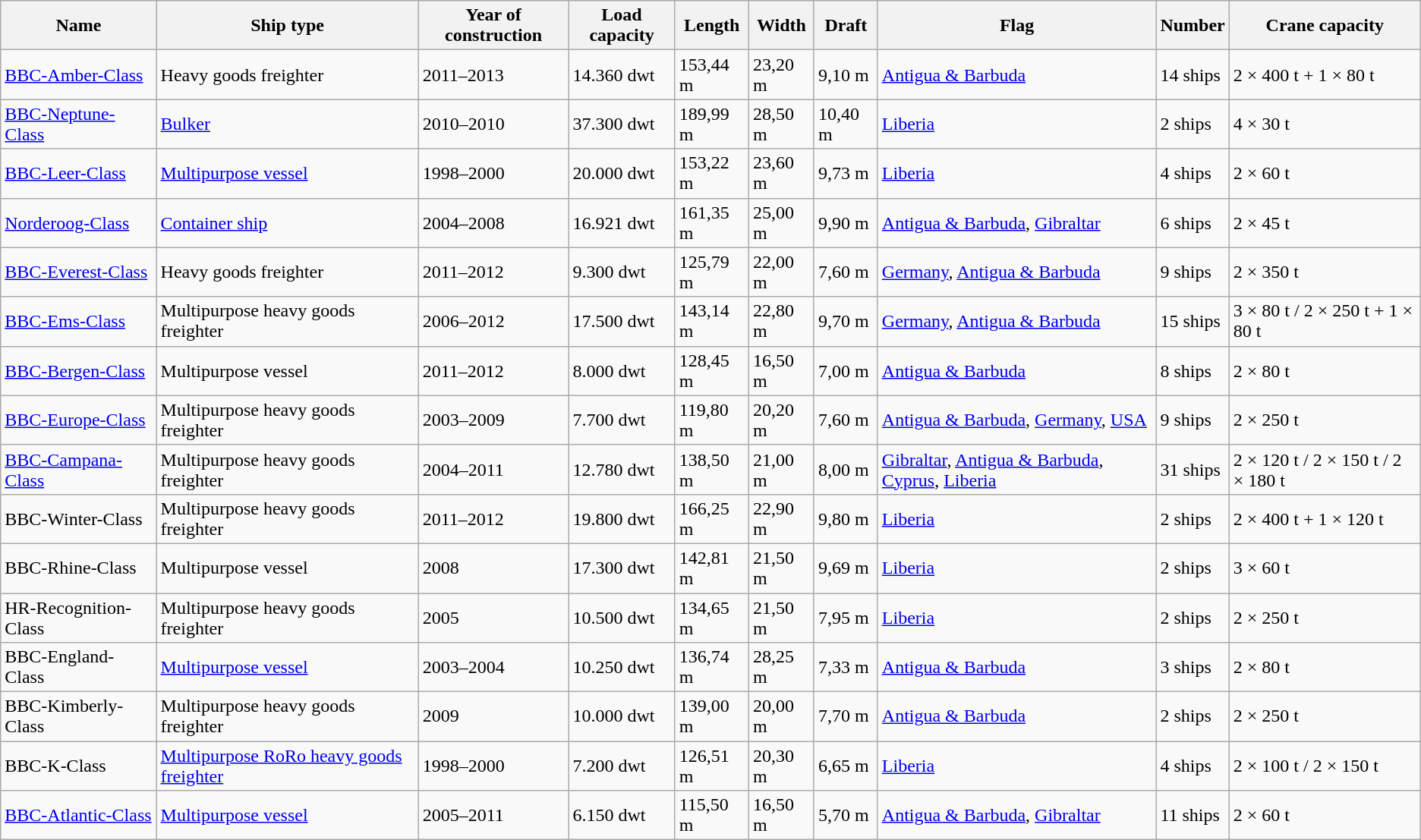<table class="wikitable">
<tr>
<th>Name</th>
<th>Ship type</th>
<th>Year of construction</th>
<th>Load capacity</th>
<th>Length</th>
<th>Width</th>
<th>Draft</th>
<th>Flag</th>
<th>Number</th>
<th>Crane capacity</th>
</tr>
<tr>
<td><a href='#'>BBC-Amber-Class</a></td>
<td>Heavy goods freighter</td>
<td>2011–2013</td>
<td>14.360 dwt</td>
<td>153,44 m</td>
<td>23,20 m</td>
<td>9,10 m</td>
<td><a href='#'>Antigua & Barbuda</a></td>
<td>14 ships</td>
<td>2 × 400 t + 1 × 80 t</td>
</tr>
<tr>
<td><a href='#'>BBC-Neptune-Class</a></td>
<td><a href='#'>Bulker</a></td>
<td>2010–2010</td>
<td>37.300 dwt</td>
<td>189,99 m</td>
<td>28,50 m</td>
<td>10,40 m</td>
<td><a href='#'>Liberia</a></td>
<td>2 ships</td>
<td>4 × 30 t</td>
</tr>
<tr>
<td><a href='#'>BBC-Leer-Class</a></td>
<td><a href='#'>Multipurpose vessel</a></td>
<td>1998–2000</td>
<td>20.000 dwt</td>
<td>153,22 m</td>
<td>23,60 m</td>
<td>9,73 m</td>
<td><a href='#'>Liberia</a></td>
<td>4 ships</td>
<td>2 × 60 t</td>
</tr>
<tr>
<td><a href='#'>Norderoog-Class</a></td>
<td><a href='#'>Container ship</a></td>
<td>2004–2008</td>
<td>16.921 dwt</td>
<td>161,35 m</td>
<td>25,00 m</td>
<td>9,90 m</td>
<td><a href='#'>Antigua & Barbuda</a>, <a href='#'>Gibraltar</a></td>
<td>6 ships</td>
<td>2 × 45 t</td>
</tr>
<tr>
<td><a href='#'>BBC-Everest-Class</a></td>
<td>Heavy goods freighter</td>
<td>2011–2012</td>
<td>9.300 dwt</td>
<td>125,79 m</td>
<td>22,00 m</td>
<td>7,60 m</td>
<td><a href='#'>Germany</a>, <a href='#'>Antigua & Barbuda</a></td>
<td>9 ships</td>
<td>2 × 350 t</td>
</tr>
<tr>
<td><a href='#'>BBC-Ems-Class</a></td>
<td>Multipurpose heavy goods freighter</td>
<td>2006–2012</td>
<td>17.500 dwt</td>
<td>143,14 m</td>
<td>22,80 m</td>
<td>9,70 m</td>
<td><a href='#'>Germany</a>, <a href='#'>Antigua & Barbuda</a></td>
<td>15 ships</td>
<td>3 × 80 t / 2 × 250 t + 1 × 80 t</td>
</tr>
<tr>
<td><a href='#'>BBC-Bergen-Class</a></td>
<td>Multipurpose vessel</td>
<td>2011–2012</td>
<td>8.000 dwt</td>
<td>128,45 m</td>
<td>16,50 m</td>
<td>7,00 m</td>
<td><a href='#'>Antigua & Barbuda</a></td>
<td>8 ships</td>
<td>2 × 80 t</td>
</tr>
<tr>
<td><a href='#'>BBC-Europe-Class</a></td>
<td>Multipurpose heavy goods freighter</td>
<td>2003–2009</td>
<td>7.700 dwt</td>
<td>119,80 m</td>
<td>20,20 m</td>
<td>7,60 m</td>
<td><a href='#'>Antigua & Barbuda</a>, <a href='#'>Germany</a>, <a href='#'>USA</a></td>
<td>9 ships</td>
<td>2 × 250 t</td>
</tr>
<tr>
<td><a href='#'>BBC-Campana-Class</a></td>
<td>Multipurpose heavy goods freighter</td>
<td>2004–2011</td>
<td>12.780 dwt</td>
<td>138,50 m</td>
<td>21,00 m</td>
<td>8,00 m</td>
<td><a href='#'>Gibraltar</a>, <a href='#'>Antigua & Barbuda</a>, <a href='#'>Cyprus</a>, <a href='#'>Liberia</a></td>
<td>31 ships</td>
<td>2 × 120 t / 2 × 150 t / 2 × 180 t</td>
</tr>
<tr>
<td>BBC-Winter-Class</td>
<td>Multipurpose heavy goods freighter</td>
<td>2011–2012</td>
<td>19.800 dwt</td>
<td>166,25 m</td>
<td>22,90 m</td>
<td>9,80 m</td>
<td><a href='#'>Liberia</a></td>
<td>2 ships</td>
<td>2 × 400 t + 1 × 120 t</td>
</tr>
<tr>
<td>BBC-Rhine-Class</td>
<td>Multipurpose vessel</td>
<td>2008</td>
<td>17.300 dwt</td>
<td>142,81 m</td>
<td>21,50 m</td>
<td>9,69 m</td>
<td><a href='#'>Liberia</a></td>
<td>2 ships</td>
<td>3 × 60 t</td>
</tr>
<tr>
<td>HR-Recognition-Class</td>
<td>Multipurpose heavy goods freighter</td>
<td>2005</td>
<td>10.500 dwt</td>
<td>134,65 m</td>
<td>21,50 m</td>
<td>7,95 m</td>
<td><a href='#'>Liberia</a></td>
<td>2 ships</td>
<td>2 × 250 t</td>
</tr>
<tr>
<td>BBC-England-Class</td>
<td><a href='#'>Multipurpose vessel</a></td>
<td>2003–2004</td>
<td>10.250 dwt</td>
<td>136,74 m</td>
<td>28,25 m</td>
<td>7,33 m</td>
<td><a href='#'>Antigua & Barbuda</a></td>
<td>3 ships</td>
<td>2 × 80 t</td>
</tr>
<tr>
<td>BBC-Kimberly-Class</td>
<td>Multipurpose heavy goods freighter</td>
<td>2009</td>
<td>10.000 dwt</td>
<td>139,00 m</td>
<td>20,00 m</td>
<td>7,70 m</td>
<td><a href='#'>Antigua & Barbuda</a></td>
<td>2 ships</td>
<td>2 × 250 t</td>
</tr>
<tr>
<td>BBC-K-Class</td>
<td><a href='#'>Multipurpose RoRo heavy goods freighter</a></td>
<td>1998–2000</td>
<td>7.200 dwt</td>
<td>126,51 m</td>
<td>20,30 m</td>
<td>6,65 m</td>
<td><a href='#'>Liberia</a></td>
<td>4 ships</td>
<td>2 × 100 t / 2 × 150 t</td>
</tr>
<tr>
<td><a href='#'>BBC-Atlantic-Class</a></td>
<td><a href='#'>Multipurpose vessel</a></td>
<td>2005–2011</td>
<td>6.150 dwt</td>
<td>115,50 m</td>
<td>16,50 m</td>
<td>5,70 m</td>
<td><a href='#'>Antigua & Barbuda</a>, <a href='#'>Gibraltar</a></td>
<td>11 ships</td>
<td>2 × 60 t</td>
</tr>
</table>
